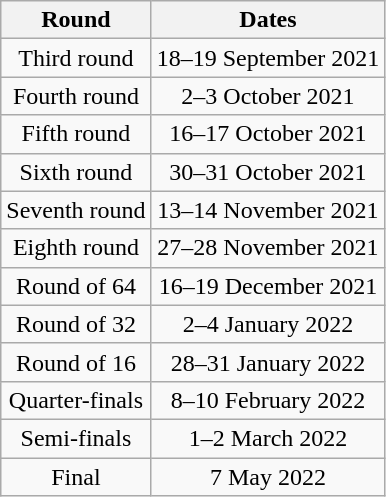<table class="wikitable" style="text-align: center">
<tr>
<th>Round</th>
<th>Dates</th>
</tr>
<tr>
<td>Third round</td>
<td>18–19 September 2021</td>
</tr>
<tr>
<td>Fourth round</td>
<td>2–3 October 2021</td>
</tr>
<tr>
<td>Fifth round</td>
<td>16–17 October 2021</td>
</tr>
<tr>
<td>Sixth round</td>
<td>30–31 October 2021</td>
</tr>
<tr>
<td>Seventh round</td>
<td>13–14 November 2021</td>
</tr>
<tr>
<td>Eighth round</td>
<td>27–28 November 2021</td>
</tr>
<tr>
<td>Round of 64</td>
<td>16–19 December 2021</td>
</tr>
<tr>
<td>Round of 32</td>
<td>2–4 January 2022</td>
</tr>
<tr>
<td>Round of 16</td>
<td>28–31 January 2022</td>
</tr>
<tr>
<td>Quarter-finals</td>
<td>8–10 February 2022</td>
</tr>
<tr>
<td>Semi-finals</td>
<td>1–2 March 2022</td>
</tr>
<tr>
<td>Final</td>
<td>7 May 2022</td>
</tr>
</table>
